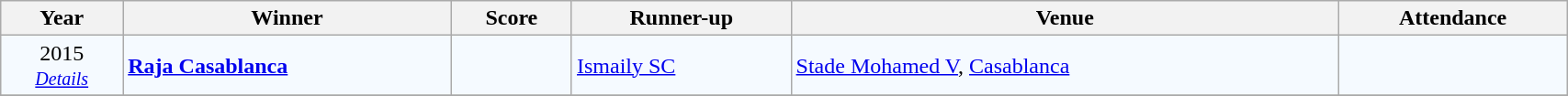<table class="wikitable" width="90%">
<tr>
<th>Year</th>
<th>Winner</th>
<th>Score</th>
<th>Runner-up</th>
<th>Venue</th>
<th>Attendance</th>
</tr>
<tr bgcolor=#F5FAFF>
<td align=center>2015<br><small><em><a href='#'>Details</a></em></small></td>
<td> <strong><a href='#'>Raja Casablanca</a></strong></td>
<td align=center></td>
<td> <a href='#'>Ismaily SC</a></td>
<td><a href='#'>Stade Mohamed V</a>, <a href='#'>Casablanca</a></td>
<td align=center></td>
</tr>
<tr bgcolor=#D0E7FF>
</tr>
</table>
